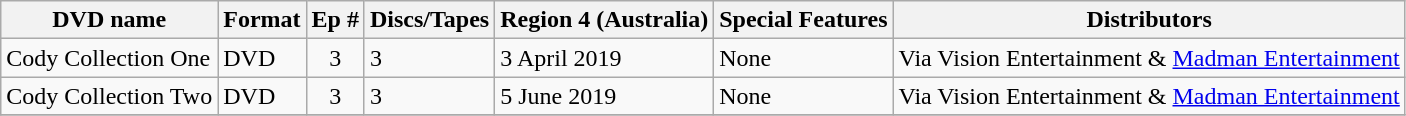<table class="wikitable">
<tr>
<th>DVD name</th>
<th>Format</th>
<th>Ep #</th>
<th>Discs/Tapes</th>
<th>Region 4 (Australia)</th>
<th>Special Features</th>
<th>Distributors</th>
</tr>
<tr>
<td>Cody Collection One</td>
<td>DVD</td>
<td style="text-align:center;">3</td>
<td>3</td>
<td>3 April 2019</td>
<td>None</td>
<td>Via Vision Entertainment & <a href='#'>Madman Entertainment</a></td>
</tr>
<tr>
<td>Cody Collection Two</td>
<td>DVD</td>
<td style="text-align:center;">3</td>
<td>3</td>
<td>5 June 2019</td>
<td>None</td>
<td>Via Vision Entertainment & <a href='#'>Madman Entertainment</a></td>
</tr>
<tr>
</tr>
</table>
